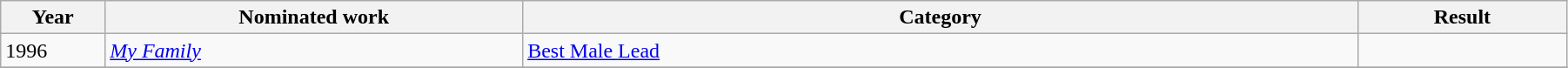<table width="95%" class="wikitable sortable">
<tr>
<th width="5%">Year</th>
<th width="20%">Nominated work</th>
<th width="40%">Category</th>
<th width="10%">Result</th>
</tr>
<tr>
<td>1996</td>
<td><em><a href='#'>My Family</a></em></td>
<td><a href='#'>Best Male Lead</a></td>
<td></td>
</tr>
<tr>
</tr>
</table>
